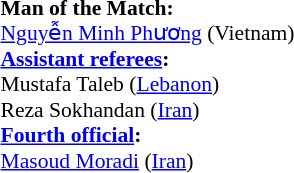<table width=50% style="font-size: 90%">
<tr>
<td><br><strong>Man of the Match:</strong>
<br><a href='#'>Nguyễn Minh Phương</a> (Vietnam)<br><strong><a href='#'>Assistant referees</a>:</strong>
<br>Mustafa Taleb (<a href='#'>Lebanon</a>)
<br>Reza Sokhandan (<a href='#'>Iran</a>)
<br><strong><a href='#'>Fourth official</a>:</strong>
<br><a href='#'>Masoud Moradi</a> (<a href='#'>Iran</a>)</td>
</tr>
</table>
